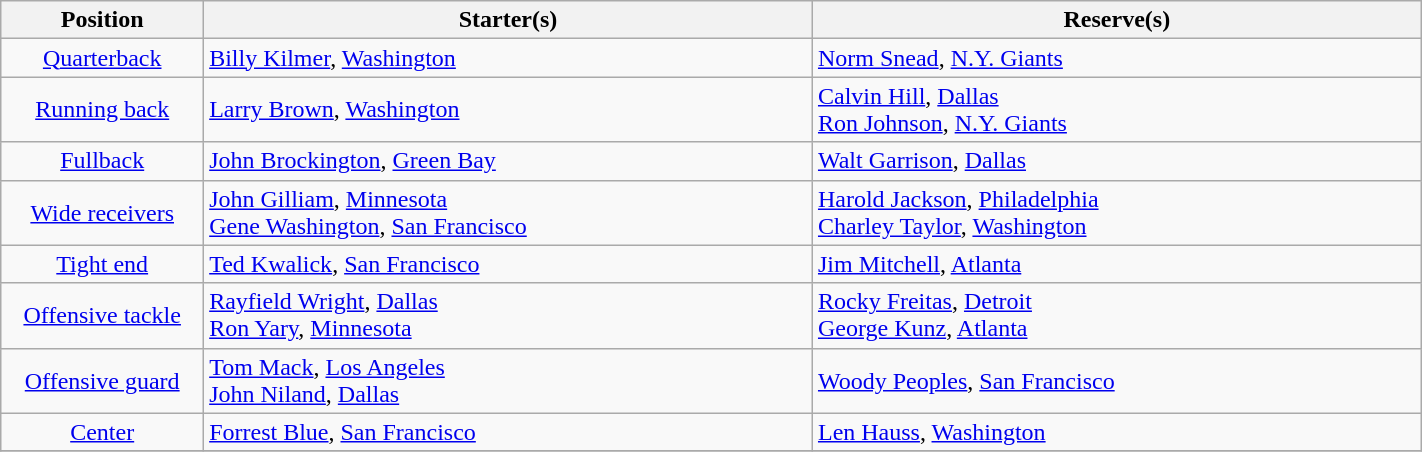<table class="wikitable" width=75%>
<tr>
<th width=10%>Position</th>
<th width=30%>Starter(s)</th>
<th width=30%>Reserve(s)</th>
</tr>
<tr>
<td align=center><a href='#'>Quarterback</a></td>
<td> <a href='#'>Billy Kilmer</a>, <a href='#'>Washington</a></td>
<td> <a href='#'>Norm Snead</a>, <a href='#'>N.Y. Giants</a></td>
</tr>
<tr>
<td align=center><a href='#'>Running back</a></td>
<td> <a href='#'>Larry Brown</a>, <a href='#'>Washington</a></td>
<td> <a href='#'>Calvin Hill</a>, <a href='#'>Dallas</a><br> <a href='#'>Ron Johnson</a>, <a href='#'>N.Y. Giants</a></td>
</tr>
<tr>
<td align=center><a href='#'>Fullback</a></td>
<td> <a href='#'>John Brockington</a>, <a href='#'>Green Bay</a></td>
<td> <a href='#'>Walt Garrison</a>, <a href='#'>Dallas</a></td>
</tr>
<tr>
<td align=center><a href='#'>Wide receivers</a></td>
<td> <a href='#'>John Gilliam</a>, <a href='#'>Minnesota</a><br> <a href='#'>Gene Washington</a>, <a href='#'>San Francisco</a></td>
<td> <a href='#'>Harold Jackson</a>, <a href='#'>Philadelphia</a><br> <a href='#'>Charley Taylor</a>, <a href='#'>Washington</a></td>
</tr>
<tr>
<td align=center><a href='#'>Tight end</a></td>
<td> <a href='#'>Ted Kwalick</a>, <a href='#'>San Francisco</a></td>
<td> <a href='#'>Jim Mitchell</a>, <a href='#'>Atlanta</a></td>
</tr>
<tr>
<td align=center><a href='#'>Offensive tackle</a></td>
<td> <a href='#'>Rayfield Wright</a>, <a href='#'>Dallas</a><br> <a href='#'>Ron Yary</a>, <a href='#'>Minnesota</a></td>
<td> <a href='#'>Rocky Freitas</a>, <a href='#'>Detroit</a><br> <a href='#'>George Kunz</a>, <a href='#'>Atlanta</a></td>
</tr>
<tr>
<td align=center><a href='#'>Offensive guard</a></td>
<td> <a href='#'>Tom Mack</a>, <a href='#'>Los Angeles</a><br> <a href='#'>John Niland</a>, <a href='#'>Dallas</a></td>
<td> <a href='#'>Woody Peoples</a>, <a href='#'>San Francisco</a></td>
</tr>
<tr>
<td align=center><a href='#'>Center</a></td>
<td> <a href='#'>Forrest Blue</a>, <a href='#'>San Francisco</a></td>
<td> <a href='#'>Len Hauss</a>, <a href='#'>Washington</a></td>
</tr>
<tr>
</tr>
</table>
